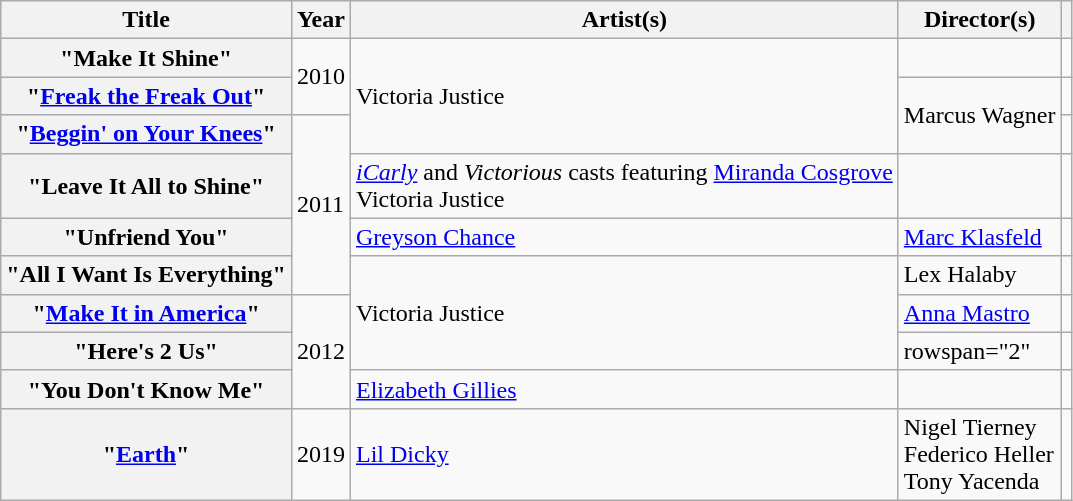<table class="wikitable sortable plainrowheaders">
<tr>
<th scope="col">Title</th>
<th scope="col">Year</th>
<th scope="col">Artist(s)</th>
<th scope="col">Director(s)</th>
<th scope="col" class=unsortable></th>
</tr>
<tr>
<th scope="row">"Make It Shine"</th>
<td rowspan="2">2010</td>
<td rowspan="3">Victoria Justice</td>
<td></td>
<td></td>
</tr>
<tr>
<th scope="row">"<a href='#'>Freak the Freak Out</a>"</th>
<td rowspan="2">Marcus Wagner</td>
<td></td>
</tr>
<tr>
<th scope="row">"<a href='#'>Beggin' on Your Knees</a>"</th>
<td rowspan="4">2011</td>
<td></td>
</tr>
<tr>
<th scope="row">"Leave It All to Shine"</th>
<td><em><a href='#'>iCarly</a></em> and <em>Victorious</em> casts featuring <a href='#'>Miranda Cosgrove</a><br>Victoria Justice</td>
<td></td>
<td></td>
</tr>
<tr>
<th scope="row">"Unfriend You"</th>
<td><a href='#'>Greyson Chance</a></td>
<td><a href='#'>Marc Klasfeld</a></td>
<td></td>
</tr>
<tr>
<th scope="row">"All I Want Is Everything"</th>
<td rowspan="3">Victoria Justice</td>
<td>Lex Halaby</td>
<td></td>
</tr>
<tr>
<th scope="row">"<a href='#'>Make It in America</a>"</th>
<td rowspan="3">2012</td>
<td><a href='#'>Anna Mastro</a></td>
<td></td>
</tr>
<tr>
<th scope="row">"Here's 2 Us"</th>
<td>rowspan="2" </td>
<td></td>
</tr>
<tr>
<th scope="row">"You Don't Know Me"</th>
<td><a href='#'>Elizabeth Gillies</a></td>
<td></td>
</tr>
<tr>
<th scope="row">"<a href='#'>Earth</a>"</th>
<td>2019</td>
<td><a href='#'>Lil Dicky</a></td>
<td>Nigel Tierney<br>Federico Heller<br>Tony Yacenda</td>
<td></td>
</tr>
</table>
